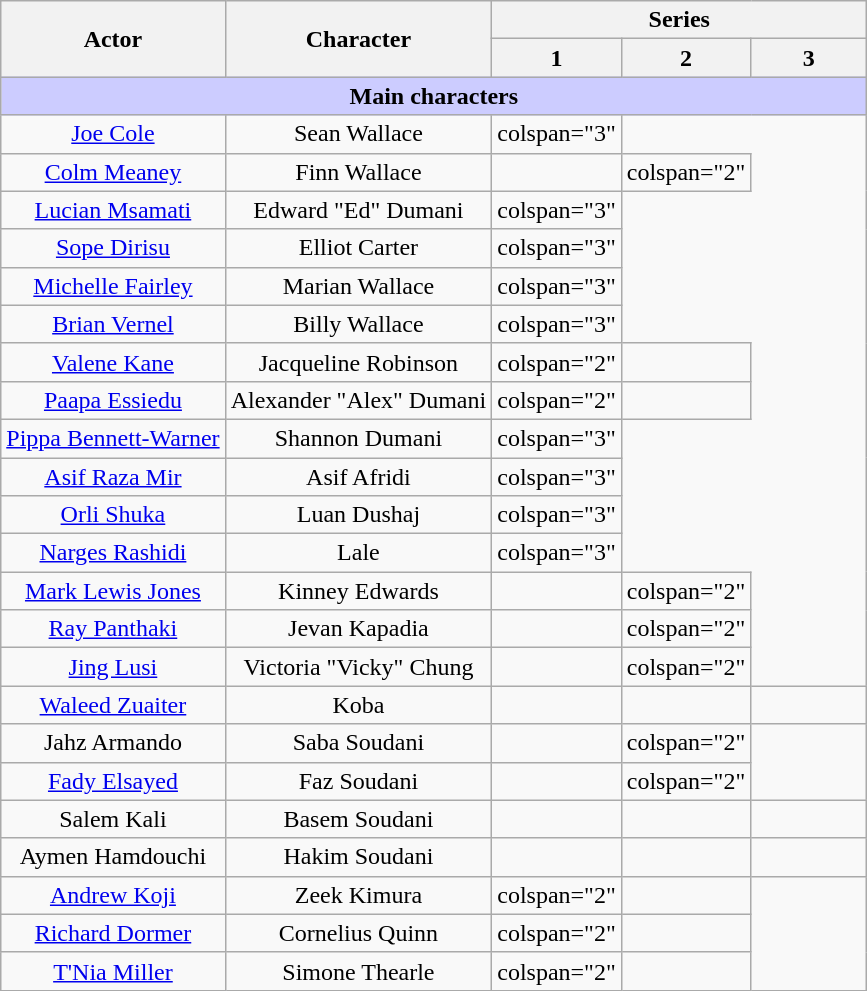<table class="wikitable plainrowheaders" style="text-align:center;">
<tr>
<th rowspan="2" scope="col">Actor</th>
<th rowspan="2" scope="col">Character</th>
<th colspan="3" scope="col">Series</th>
</tr>
<tr>
<th scope="col" style="width:70px;">1</th>
<th scope="col" style="width:70px;">2</th>
<th scope="col" style="width:70px;">3</th>
</tr>
<tr>
<th colspan="5" style="background:#ccf;">Main characters</th>
</tr>
<tr>
<td scope="row"><a href='#'>Joe Cole</a></td>
<td>Sean Wallace</td>
<td>colspan="3" </td>
</tr>
<tr>
<td scope="row"><a href='#'>Colm Meaney</a></td>
<td>Finn Wallace</td>
<td></td>
<td>colspan="2" </td>
</tr>
<tr>
<td scope="row"><a href='#'>Lucian Msamati</a></td>
<td>Edward "Ed" Dumani</td>
<td>colspan="3" </td>
</tr>
<tr>
<td scope="row"><a href='#'>Sope Dirisu</a></td>
<td>Elliot Carter</td>
<td>colspan="3" </td>
</tr>
<tr>
<td scope="row"><a href='#'>Michelle Fairley</a></td>
<td>Marian Wallace</td>
<td>colspan="3" </td>
</tr>
<tr>
<td scope="row"><a href='#'>Brian Vernel</a></td>
<td>Billy Wallace</td>
<td>colspan="3" </td>
</tr>
<tr>
<td scope="row"><a href='#'>Valene Kane</a></td>
<td>Jacqueline Robinson</td>
<td>colspan="2" </td>
<td></td>
</tr>
<tr>
<td scope="row"><a href='#'>Paapa Essiedu</a></td>
<td>Alexander "Alex" Dumani</td>
<td>colspan="2" </td>
<td></td>
</tr>
<tr>
<td scope="row"><a href='#'>Pippa Bennett-Warner</a></td>
<td>Shannon Dumani</td>
<td>colspan="3" </td>
</tr>
<tr>
<td scope="row"><a href='#'>Asif Raza Mir</a></td>
<td>Asif Afridi</td>
<td>colspan="3" </td>
</tr>
<tr>
<td scope="row"><a href='#'>Orli Shuka</a></td>
<td>Luan Dushaj</td>
<td>colspan="3" </td>
</tr>
<tr>
<td scope="row"><a href='#'>Narges Rashidi</a></td>
<td>Lale</td>
<td>colspan="3" </td>
</tr>
<tr>
<td scope="row"><a href='#'>Mark Lewis Jones</a></td>
<td>Kinney Edwards</td>
<td></td>
<td>colspan="2" </td>
</tr>
<tr>
<td scope="row"><a href='#'>Ray Panthaki</a></td>
<td>Jevan Kapadia</td>
<td></td>
<td>colspan="2" </td>
</tr>
<tr>
<td scope="row"><a href='#'>Jing Lusi</a></td>
<td>Victoria "Vicky" Chung</td>
<td></td>
<td>colspan="2" </td>
</tr>
<tr>
<td scope="row"><a href='#'>Waleed Zuaiter</a></td>
<td>Koba</td>
<td></td>
<td></td>
<td></td>
</tr>
<tr>
<td scope="row">Jahz Armando</td>
<td>Saba Soudani</td>
<td></td>
<td>colspan="2" </td>
</tr>
<tr>
<td scope="row"><a href='#'>Fady Elsayed</a></td>
<td>Faz Soudani</td>
<td></td>
<td>colspan="2" </td>
</tr>
<tr>
<td scope="row">Salem Kali</td>
<td>Basem Soudani</td>
<td></td>
<td></td>
<td></td>
</tr>
<tr>
<td scope="row">Aymen Hamdouchi</td>
<td>Hakim Soudani</td>
<td></td>
<td></td>
<td></td>
</tr>
<tr>
<td scope="row"><a href='#'>Andrew Koji</a></td>
<td>Zeek Kimura</td>
<td>colspan="2" </td>
<td></td>
</tr>
<tr>
<td scope="row"><a href='#'>Richard Dormer</a></td>
<td>Cornelius Quinn</td>
<td>colspan="2" </td>
<td></td>
</tr>
<tr>
<td scope="row"><a href='#'>T'Nia Miller</a></td>
<td>Simone Thearle</td>
<td>colspan="2" </td>
<td></td>
</tr>
</table>
